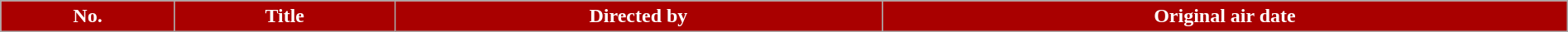<table class="wikitable plainrowheaders" style="width:100%; margin:auto;">
<tr>
<th style="background:#A90000; color:white;">No.</th>
<th style="background:#A90000; color:white;">Title</th>
<th style="background:#A90000; color:white;">Directed by</th>
<th style="background:#A90000; color:white;">Original air date<br>

</th>
</tr>
</table>
